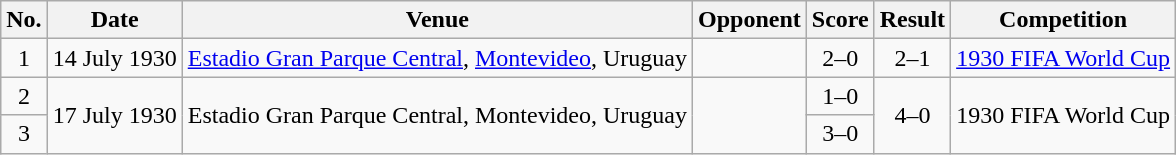<table class="wikitable sortable">
<tr>
<th scope="col">No.</th>
<th scope="col">Date</th>
<th scope="col">Venue</th>
<th scope="col">Opponent</th>
<th scope="col">Score</th>
<th scope="col">Result</th>
<th scope="col">Competition</th>
</tr>
<tr>
<td align="center">1</td>
<td>14 July 1930</td>
<td><a href='#'>Estadio Gran Parque Central</a>, <a href='#'>Montevideo</a>, Uruguay</td>
<td></td>
<td align="center">2–0</td>
<td align="center">2–1</td>
<td><a href='#'>1930 FIFA World Cup</a></td>
</tr>
<tr>
<td align="center">2</td>
<td rowspan=2>17 July 1930</td>
<td rowspan=2>Estadio Gran Parque Central, Montevideo, Uruguay</td>
<td rowspan=2></td>
<td align="center">1–0</td>
<td rowspan="2" align="center">4–0</td>
<td rowspan="2">1930 FIFA World Cup</td>
</tr>
<tr>
<td align="center">3</td>
<td align="center">3–0</td>
</tr>
</table>
